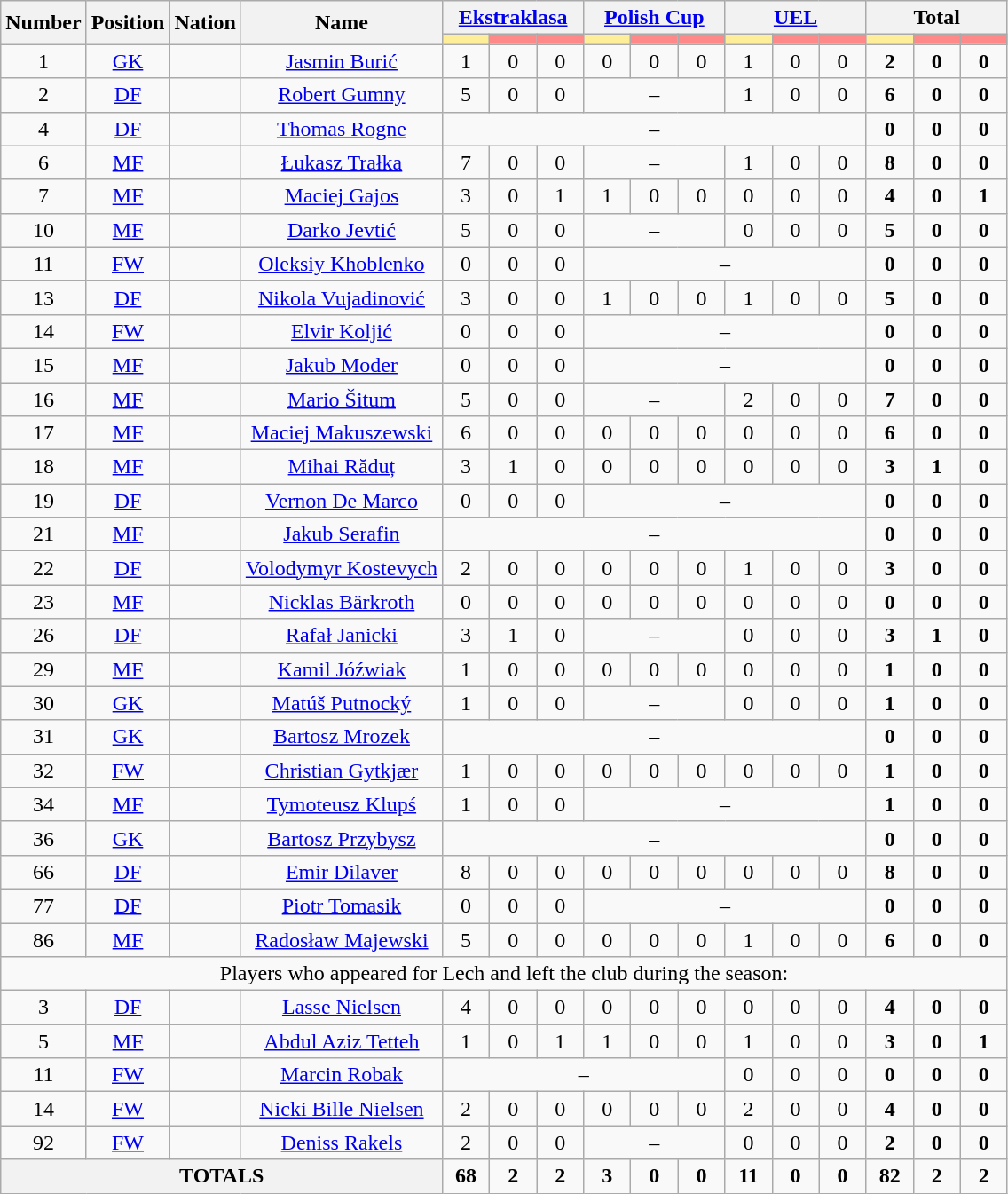<table class="wikitable" style="font-size: 100%; text-align: center;">
<tr>
<th rowspan=2 align=center>Number</th>
<th rowspan=2 align=center>Position</th>
<th rowspan=2 align=center>Nation</th>
<th rowspan=2 align=center>Name</th>
<th colspan=3 style="width:84px;" align=center><a href='#'>Ekstraklasa</a></th>
<th colspan=3 style="width:84px;" align=center><a href='#'>Polish Cup</a></th>
<th colspan=3 style="width:84px;" align=center><a href='#'>UEL</a></th>
<th colspan=3 style="width:84px;" align=center>Total</th>
</tr>
<tr>
<th style="background: #FFEE99; width:28px;"></th>
<th style="background: #FF8888; width:28px;"></th>
<th style="background: #FF8888; width:28px;"></th>
<th style="background: #FFEE99; width:28px;"></th>
<th style="background: #FF8888; width:28px;"></th>
<th style="background: #FF8888; width:28px;"></th>
<th style="background: #FFEE99; width:28px;"></th>
<th style="background: #FF8888; width:28px;"></th>
<th style="background: #FF8888; width:28px;"></th>
<th style="background: #FFEE99; width:28px;"></th>
<th style="background: #FF8888; width:28px;"></th>
<th style="background: #FF8888; width:28px;"></th>
</tr>
<tr>
<td>1</td>
<td><a href='#'>GK</a></td>
<td></td>
<td><a href='#'>Jasmin Burić</a></td>
<td>1</td>
<td>0</td>
<td>0</td>
<td>0</td>
<td>0</td>
<td>0</td>
<td>1</td>
<td>0</td>
<td>0</td>
<td><strong>2</strong></td>
<td><strong>0</strong></td>
<td><strong>0</strong></td>
</tr>
<tr>
<td>2</td>
<td><a href='#'>DF</a></td>
<td></td>
<td><a href='#'>Robert Gumny</a></td>
<td>5</td>
<td>0</td>
<td>0</td>
<td colspan=3>–</td>
<td>1</td>
<td>0</td>
<td>0</td>
<td><strong>6</strong></td>
<td><strong>0</strong></td>
<td><strong>0</strong></td>
</tr>
<tr>
<td>4</td>
<td><a href='#'>DF</a></td>
<td></td>
<td><a href='#'>Thomas Rogne</a></td>
<td colspan=9>–</td>
<td><strong>0</strong></td>
<td><strong>0</strong></td>
<td><strong>0</strong></td>
</tr>
<tr>
<td>6</td>
<td><a href='#'>MF</a></td>
<td></td>
<td><a href='#'>Łukasz Trałka</a></td>
<td>7</td>
<td>0</td>
<td>0</td>
<td colspan=3>–</td>
<td>1</td>
<td>0</td>
<td>0</td>
<td><strong>8</strong></td>
<td><strong>0</strong></td>
<td><strong>0</strong></td>
</tr>
<tr>
<td>7</td>
<td><a href='#'>MF</a></td>
<td></td>
<td><a href='#'>Maciej Gajos</a></td>
<td>3</td>
<td>0</td>
<td>1</td>
<td>1</td>
<td>0</td>
<td>0</td>
<td>0</td>
<td>0</td>
<td>0</td>
<td><strong>4</strong></td>
<td><strong>0</strong></td>
<td><strong>1</strong></td>
</tr>
<tr>
<td>10</td>
<td><a href='#'>MF</a></td>
<td></td>
<td><a href='#'>Darko Jevtić</a></td>
<td>5</td>
<td>0</td>
<td>0</td>
<td colspan=3>–</td>
<td>0</td>
<td>0</td>
<td>0</td>
<td><strong>5</strong></td>
<td><strong>0</strong></td>
<td><strong>0</strong></td>
</tr>
<tr>
<td>11</td>
<td><a href='#'>FW</a></td>
<td></td>
<td><a href='#'>Oleksiy Khoblenko</a></td>
<td>0</td>
<td>0</td>
<td>0</td>
<td colspan=6>–</td>
<td><strong>0</strong></td>
<td><strong>0</strong></td>
<td><strong>0</strong></td>
</tr>
<tr>
<td>13</td>
<td><a href='#'>DF</a></td>
<td></td>
<td><a href='#'>Nikola Vujadinović</a></td>
<td>3</td>
<td>0</td>
<td>0</td>
<td>1</td>
<td>0</td>
<td>0</td>
<td>1</td>
<td>0</td>
<td>0</td>
<td><strong>5</strong></td>
<td><strong>0</strong></td>
<td><strong>0</strong></td>
</tr>
<tr>
<td>14</td>
<td><a href='#'>FW</a></td>
<td></td>
<td><a href='#'>Elvir Koljić</a></td>
<td>0</td>
<td>0</td>
<td>0</td>
<td colspan=6>–</td>
<td><strong>0</strong></td>
<td><strong>0</strong></td>
<td><strong>0</strong></td>
</tr>
<tr>
<td>15</td>
<td><a href='#'>MF</a></td>
<td></td>
<td><a href='#'>Jakub Moder</a></td>
<td>0</td>
<td>0</td>
<td>0</td>
<td colspan=6>–</td>
<td><strong>0</strong></td>
<td><strong>0</strong></td>
<td><strong>0</strong></td>
</tr>
<tr>
<td>16</td>
<td><a href='#'>MF</a></td>
<td></td>
<td><a href='#'>Mario Šitum</a></td>
<td>5</td>
<td>0</td>
<td>0</td>
<td colspan=3>–</td>
<td>2</td>
<td>0</td>
<td>0</td>
<td><strong>7</strong></td>
<td><strong>0</strong></td>
<td><strong>0</strong></td>
</tr>
<tr>
<td>17</td>
<td><a href='#'>MF</a></td>
<td></td>
<td><a href='#'>Maciej Makuszewski</a></td>
<td>6</td>
<td>0</td>
<td>0</td>
<td>0</td>
<td>0</td>
<td>0</td>
<td>0</td>
<td>0</td>
<td>0</td>
<td><strong>6</strong></td>
<td><strong>0</strong></td>
<td><strong>0</strong></td>
</tr>
<tr>
<td>18</td>
<td><a href='#'>MF</a></td>
<td></td>
<td><a href='#'>Mihai Răduț</a></td>
<td>3</td>
<td>1</td>
<td>0</td>
<td>0</td>
<td>0</td>
<td>0</td>
<td>0</td>
<td>0</td>
<td>0</td>
<td><strong>3</strong></td>
<td><strong>1</strong></td>
<td><strong>0</strong></td>
</tr>
<tr>
<td>19</td>
<td><a href='#'>DF</a></td>
<td></td>
<td><a href='#'>Vernon De Marco</a></td>
<td>0</td>
<td>0</td>
<td>0</td>
<td colspan=6>–</td>
<td><strong>0</strong></td>
<td><strong>0</strong></td>
<td><strong>0</strong></td>
</tr>
<tr>
<td>21</td>
<td><a href='#'>MF</a></td>
<td></td>
<td><a href='#'>Jakub Serafin</a></td>
<td colspan=9>–</td>
<td><strong>0</strong></td>
<td><strong>0</strong></td>
<td><strong>0</strong></td>
</tr>
<tr>
<td>22</td>
<td><a href='#'>DF</a></td>
<td></td>
<td><a href='#'>Volodymyr Kostevych</a></td>
<td>2</td>
<td>0</td>
<td>0</td>
<td>0</td>
<td>0</td>
<td>0</td>
<td>1</td>
<td>0</td>
<td>0</td>
<td><strong>3</strong></td>
<td><strong>0</strong></td>
<td><strong>0</strong></td>
</tr>
<tr>
<td>23</td>
<td><a href='#'>MF</a></td>
<td></td>
<td><a href='#'>Nicklas Bärkroth</a></td>
<td>0</td>
<td>0</td>
<td>0</td>
<td>0</td>
<td>0</td>
<td>0</td>
<td>0</td>
<td>0</td>
<td>0</td>
<td><strong>0</strong></td>
<td><strong>0</strong></td>
<td><strong>0</strong></td>
</tr>
<tr>
<td>26</td>
<td><a href='#'>DF</a></td>
<td></td>
<td><a href='#'>Rafał Janicki</a></td>
<td>3</td>
<td>1</td>
<td>0</td>
<td colspan=3>–</td>
<td>0</td>
<td>0</td>
<td>0</td>
<td><strong>3</strong></td>
<td><strong>1</strong></td>
<td><strong>0</strong></td>
</tr>
<tr>
<td>29</td>
<td><a href='#'>MF</a></td>
<td></td>
<td><a href='#'>Kamil Jóźwiak</a></td>
<td>1</td>
<td>0</td>
<td>0</td>
<td>0</td>
<td>0</td>
<td>0</td>
<td>0</td>
<td>0</td>
<td>0</td>
<td><strong>1</strong></td>
<td><strong>0</strong></td>
<td><strong>0</strong></td>
</tr>
<tr>
<td>30</td>
<td><a href='#'>GK</a></td>
<td></td>
<td><a href='#'>Matúš Putnocký</a></td>
<td>1</td>
<td>0</td>
<td>0</td>
<td colspan=3>–</td>
<td>0</td>
<td>0</td>
<td>0</td>
<td><strong>1</strong></td>
<td><strong>0</strong></td>
<td><strong>0</strong></td>
</tr>
<tr>
<td>31</td>
<td><a href='#'>GK</a></td>
<td></td>
<td><a href='#'>Bartosz Mrozek</a></td>
<td colspan=9>–</td>
<td><strong>0</strong></td>
<td><strong>0</strong></td>
<td><strong>0</strong></td>
</tr>
<tr>
<td>32</td>
<td><a href='#'>FW</a></td>
<td></td>
<td><a href='#'>Christian Gytkjær</a></td>
<td>1</td>
<td>0</td>
<td>0</td>
<td>0</td>
<td>0</td>
<td>0</td>
<td>0</td>
<td>0</td>
<td>0</td>
<td><strong>1</strong></td>
<td><strong>0</strong></td>
<td><strong>0</strong></td>
</tr>
<tr>
<td>34</td>
<td><a href='#'>MF</a></td>
<td></td>
<td><a href='#'>Tymoteusz Klupś</a></td>
<td>1</td>
<td>0</td>
<td>0</td>
<td colspan=6>–</td>
<td><strong>1</strong></td>
<td><strong>0</strong></td>
<td><strong>0</strong></td>
</tr>
<tr>
<td>36</td>
<td><a href='#'>GK</a></td>
<td></td>
<td><a href='#'>Bartosz Przybysz</a></td>
<td colspan=9>–</td>
<td><strong>0</strong></td>
<td><strong>0</strong></td>
<td><strong>0</strong></td>
</tr>
<tr>
<td>66</td>
<td><a href='#'>DF</a></td>
<td></td>
<td><a href='#'>Emir Dilaver</a></td>
<td>8</td>
<td>0</td>
<td>0</td>
<td>0</td>
<td>0</td>
<td>0</td>
<td>0</td>
<td>0</td>
<td>0</td>
<td><strong>8</strong></td>
<td><strong>0</strong></td>
<td><strong>0</strong></td>
</tr>
<tr>
<td>77</td>
<td><a href='#'>DF</a></td>
<td></td>
<td><a href='#'>Piotr Tomasik</a></td>
<td>0</td>
<td>0</td>
<td>0</td>
<td colspan=6>–</td>
<td><strong>0</strong></td>
<td><strong>0</strong></td>
<td><strong>0</strong></td>
</tr>
<tr>
<td>86</td>
<td><a href='#'>MF</a></td>
<td></td>
<td><a href='#'>Radosław Majewski</a></td>
<td>5</td>
<td>0</td>
<td>0</td>
<td>0</td>
<td>0</td>
<td>0</td>
<td>1</td>
<td>0</td>
<td>0</td>
<td><strong>6</strong></td>
<td><strong>0</strong></td>
<td><strong>0</strong></td>
</tr>
<tr>
<td colspan=16>Players who appeared for Lech and left the club during the season:</td>
</tr>
<tr>
<td>3</td>
<td><a href='#'>DF</a></td>
<td></td>
<td><a href='#'>Lasse Nielsen</a></td>
<td>4</td>
<td>0</td>
<td>0</td>
<td>0</td>
<td>0</td>
<td>0</td>
<td>0</td>
<td>0</td>
<td>0</td>
<td><strong>4</strong></td>
<td><strong>0</strong></td>
<td><strong>0</strong></td>
</tr>
<tr>
<td>5</td>
<td><a href='#'>MF</a></td>
<td></td>
<td><a href='#'>Abdul Aziz Tetteh</a></td>
<td>1</td>
<td>0</td>
<td>1</td>
<td>1</td>
<td>0</td>
<td>0</td>
<td>1</td>
<td>0</td>
<td>0</td>
<td><strong>3</strong></td>
<td><strong>0</strong></td>
<td><strong>1</strong></td>
</tr>
<tr>
<td>11</td>
<td><a href='#'>FW</a></td>
<td></td>
<td><a href='#'>Marcin Robak</a></td>
<td colspan=6>–</td>
<td>0</td>
<td>0</td>
<td>0</td>
<td><strong>0</strong></td>
<td><strong>0</strong></td>
<td><strong>0</strong></td>
</tr>
<tr>
<td>14</td>
<td><a href='#'>FW</a></td>
<td></td>
<td><a href='#'>Nicki Bille Nielsen</a></td>
<td>2</td>
<td>0</td>
<td>0</td>
<td>0</td>
<td>0</td>
<td>0</td>
<td>2</td>
<td>0</td>
<td>0</td>
<td><strong>4</strong></td>
<td><strong>0</strong></td>
<td><strong>0</strong></td>
</tr>
<tr>
<td>92</td>
<td><a href='#'>FW</a></td>
<td></td>
<td><a href='#'>Deniss Rakels</a></td>
<td>2</td>
<td>0</td>
<td>0</td>
<td colspan=3>–</td>
<td>0</td>
<td>0</td>
<td>0</td>
<td><strong>2</strong></td>
<td><strong>0</strong></td>
<td><strong>0</strong></td>
</tr>
<tr>
<th colspan=4>TOTALS</th>
<td><strong>68</strong></td>
<td><strong>2</strong></td>
<td><strong>2</strong></td>
<td><strong>3</strong></td>
<td><strong>0</strong></td>
<td><strong>0</strong></td>
<td><strong>11</strong></td>
<td><strong>0</strong></td>
<td><strong>0</strong></td>
<td><strong>82</strong></td>
<td><strong>2</strong></td>
<td><strong>2</strong></td>
</tr>
</table>
